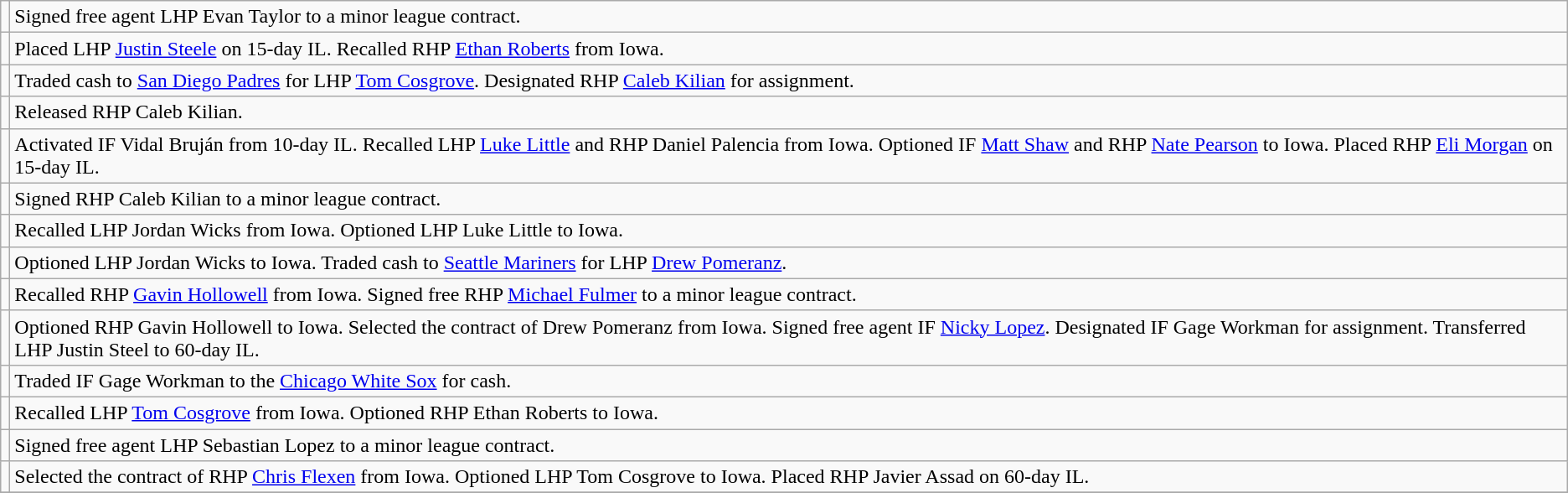<table class="wikitable">
<tr>
<td></td>
<td>Signed free agent LHP Evan Taylor to a minor league contract.</td>
</tr>
<tr>
<td></td>
<td>Placed LHP <a href='#'>Justin Steele</a> on 15-day IL. Recalled RHP <a href='#'>Ethan Roberts</a> from Iowa.</td>
</tr>
<tr>
<td></td>
<td>Traded cash to <a href='#'>San Diego Padres</a> for LHP <a href='#'>Tom Cosgrove</a>. Designated RHP <a href='#'>Caleb Kilian</a> for assignment.</td>
</tr>
<tr>
<td></td>
<td>Released RHP Caleb Kilian.</td>
</tr>
<tr>
<td></td>
<td>Activated IF Vidal Bruján from 10-day IL. Recalled LHP <a href='#'>Luke Little</a> and RHP Daniel Palencia from Iowa. Optioned IF <a href='#'>Matt Shaw</a> and RHP <a href='#'>Nate Pearson</a> to Iowa. Placed RHP <a href='#'>Eli Morgan</a> on 15-day IL.</td>
</tr>
<tr>
<td></td>
<td>Signed RHP Caleb Kilian to a minor league contract.</td>
</tr>
<tr>
<td></td>
<td>Recalled LHP Jordan Wicks from Iowa. Optioned LHP Luke Little to Iowa.</td>
</tr>
<tr>
<td></td>
<td>Optioned LHP Jordan Wicks to Iowa. Traded cash to <a href='#'>Seattle Mariners</a> for LHP <a href='#'>Drew Pomeranz</a>.</td>
</tr>
<tr>
<td></td>
<td>Recalled RHP <a href='#'>Gavin Hollowell</a> from Iowa. Signed free RHP <a href='#'>Michael Fulmer</a> to a minor league contract.</td>
</tr>
<tr>
<td></td>
<td>Optioned RHP Gavin Hollowell to Iowa. Selected the contract of Drew Pomeranz from Iowa. Signed free agent IF <a href='#'>Nicky Lopez</a>. Designated IF Gage Workman for assignment. Transferred LHP Justin Steel to 60-day IL.</td>
</tr>
<tr>
<td></td>
<td>Traded IF Gage Workman to the <a href='#'>Chicago White Sox</a> for cash.</td>
</tr>
<tr>
<td></td>
<td>Recalled LHP <a href='#'>Tom Cosgrove</a> from Iowa. Optioned RHP Ethan Roberts to Iowa.</td>
</tr>
<tr>
<td></td>
<td>Signed free agent LHP Sebastian Lopez to a minor league contract.</td>
</tr>
<tr>
<td></td>
<td>Selected the contract of RHP <a href='#'>Chris Flexen</a> from Iowa. Optioned LHP Tom Cosgrove to Iowa. Placed RHP Javier Assad on 60-day IL.</td>
</tr>
<tr>
</tr>
</table>
